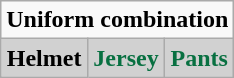<table class="wikitable"  style="display: inline-table;">
<tr>
<td align="center" Colspan="3"><strong>Uniform combination</strong></td>
</tr>
<tr align="center">
<td style="background:#d1d1d1; color:black"><strong>Helmet</strong></td>
<td style="background:#d1d1d1; color:#087041"><strong>Jersey</strong></td>
<td style="background:#d1d1d1; color:#087041"><strong>Pants</strong></td>
</tr>
</table>
